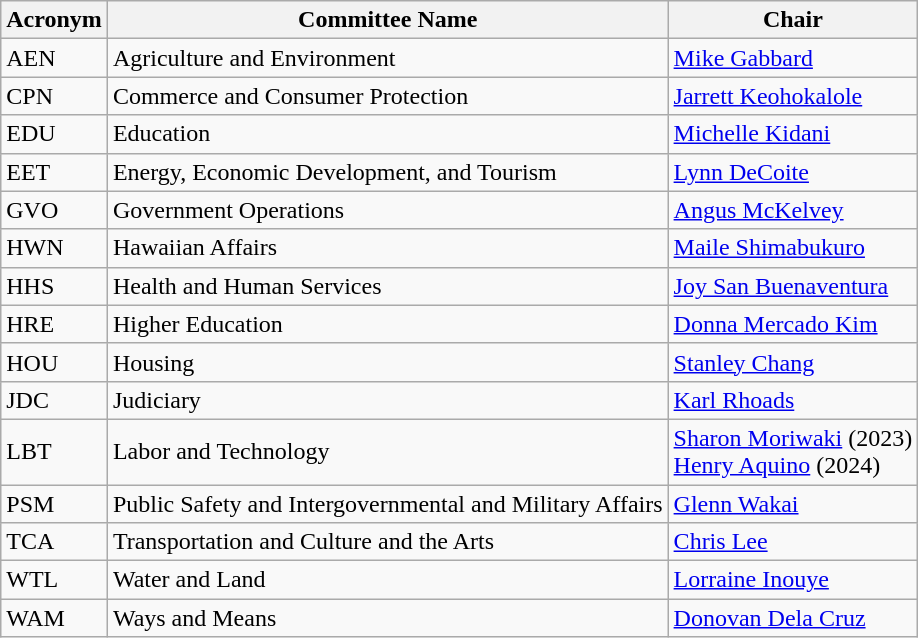<table class="wikitable">
<tr>
<th>Acronym</th>
<th>Committee Name</th>
<th>Chair</th>
</tr>
<tr>
<td>AEN</td>
<td>Agriculture and Environment</td>
<td><a href='#'>Mike Gabbard</a></td>
</tr>
<tr>
<td>CPN</td>
<td>Commerce and Consumer Protection</td>
<td><a href='#'>Jarrett Keohokalole</a></td>
</tr>
<tr>
<td>EDU</td>
<td>Education</td>
<td><a href='#'>Michelle Kidani</a></td>
</tr>
<tr>
<td>EET</td>
<td>Energy, Economic Development, and Tourism</td>
<td><a href='#'>Lynn DeCoite</a></td>
</tr>
<tr>
<td>GVO</td>
<td>Government Operations</td>
<td><a href='#'>Angus McKelvey</a></td>
</tr>
<tr>
<td>HWN</td>
<td>Hawaiian Affairs</td>
<td><a href='#'>Maile Shimabukuro</a></td>
</tr>
<tr>
<td>HHS</td>
<td>Health and Human Services</td>
<td><a href='#'>Joy San Buenaventura</a></td>
</tr>
<tr>
<td>HRE</td>
<td>Higher Education</td>
<td><a href='#'>Donna Mercado Kim</a></td>
</tr>
<tr>
<td>HOU</td>
<td>Housing</td>
<td><a href='#'>Stanley Chang</a></td>
</tr>
<tr>
<td>JDC</td>
<td>Judiciary</td>
<td><a href='#'>Karl Rhoads</a></td>
</tr>
<tr>
<td>LBT</td>
<td>Labor and Technology</td>
<td><a href='#'>Sharon Moriwaki</a> (2023)<br><a href='#'>Henry Aquino</a> (2024)</td>
</tr>
<tr>
<td>PSM</td>
<td>Public Safety and Intergovernmental and Military Affairs</td>
<td><a href='#'>Glenn Wakai</a></td>
</tr>
<tr>
<td>TCA</td>
<td>Transportation and Culture and the Arts</td>
<td><a href='#'>Chris Lee</a></td>
</tr>
<tr>
<td>WTL</td>
<td>Water and Land</td>
<td><a href='#'>Lorraine Inouye</a></td>
</tr>
<tr>
<td>WAM</td>
<td>Ways and Means</td>
<td><a href='#'>Donovan Dela Cruz</a></td>
</tr>
</table>
